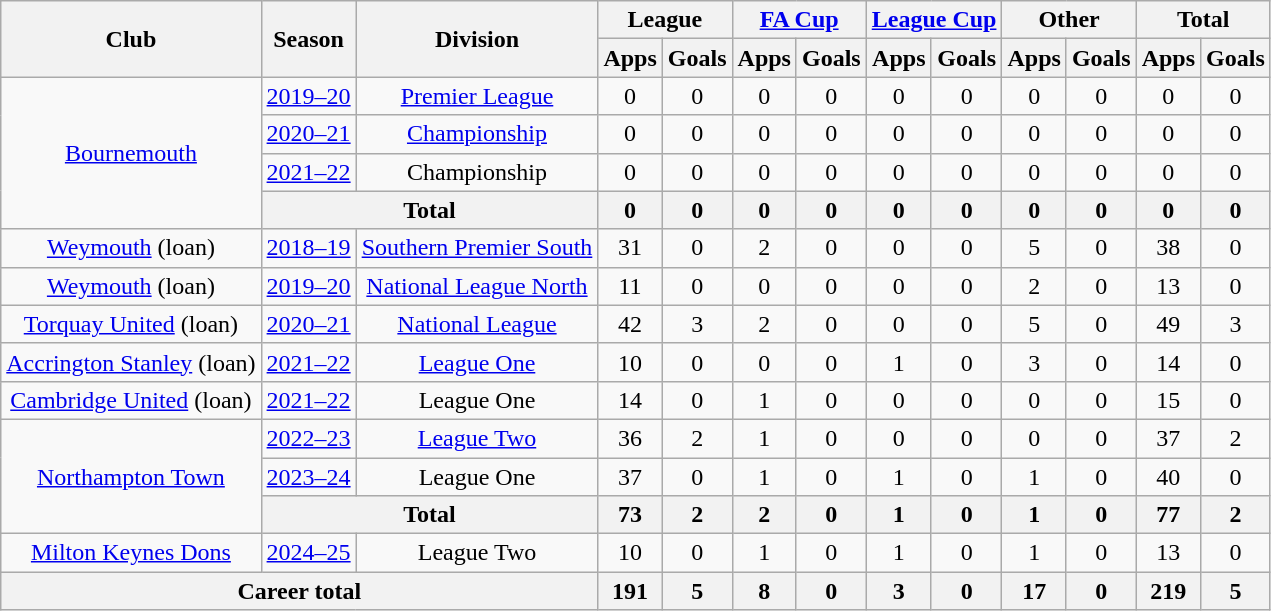<table class="wikitable" style="text-align:center">
<tr>
<th rowspan="2">Club</th>
<th rowspan="2">Season</th>
<th rowspan="2">Division</th>
<th colspan="2">League</th>
<th colspan="2"><a href='#'>FA Cup</a></th>
<th colspan="2"><a href='#'>League Cup</a></th>
<th colspan="2">Other</th>
<th colspan="2">Total</th>
</tr>
<tr>
<th>Apps</th>
<th>Goals</th>
<th>Apps</th>
<th>Goals</th>
<th>Apps</th>
<th>Goals</th>
<th>Apps</th>
<th>Goals</th>
<th>Apps</th>
<th>Goals</th>
</tr>
<tr>
<td rowspan="4"><a href='#'>Bournemouth</a></td>
<td><a href='#'>2019–20</a></td>
<td><a href='#'>Premier League</a></td>
<td>0</td>
<td>0</td>
<td>0</td>
<td>0</td>
<td>0</td>
<td>0</td>
<td>0</td>
<td>0</td>
<td>0</td>
<td>0</td>
</tr>
<tr>
<td><a href='#'>2020–21</a></td>
<td><a href='#'>Championship</a></td>
<td>0</td>
<td>0</td>
<td>0</td>
<td>0</td>
<td>0</td>
<td>0</td>
<td>0</td>
<td>0</td>
<td>0</td>
<td>0</td>
</tr>
<tr>
<td><a href='#'>2021–22</a></td>
<td>Championship</td>
<td>0</td>
<td>0</td>
<td>0</td>
<td>0</td>
<td>0</td>
<td>0</td>
<td>0</td>
<td>0</td>
<td>0</td>
<td>0</td>
</tr>
<tr>
<th colspan="2">Total</th>
<th>0</th>
<th>0</th>
<th>0</th>
<th>0</th>
<th>0</th>
<th>0</th>
<th>0</th>
<th>0</th>
<th>0</th>
<th>0</th>
</tr>
<tr>
<td><a href='#'>Weymouth</a> (loan)</td>
<td><a href='#'>2018–19</a></td>
<td><a href='#'>Southern Premier South</a></td>
<td>31</td>
<td>0</td>
<td>2</td>
<td>0</td>
<td>0</td>
<td>0</td>
<td>5</td>
<td>0</td>
<td>38</td>
<td>0</td>
</tr>
<tr>
<td><a href='#'>Weymouth</a> (loan)</td>
<td><a href='#'>2019–20</a></td>
<td><a href='#'>National League North</a></td>
<td>11</td>
<td>0</td>
<td>0</td>
<td>0</td>
<td>0</td>
<td>0</td>
<td>2</td>
<td>0</td>
<td>13</td>
<td>0</td>
</tr>
<tr>
<td><a href='#'>Torquay United</a> (loan)</td>
<td><a href='#'>2020–21</a></td>
<td><a href='#'>National League</a></td>
<td>42</td>
<td>3</td>
<td>2</td>
<td>0</td>
<td>0</td>
<td>0</td>
<td>5</td>
<td>0</td>
<td>49</td>
<td>3</td>
</tr>
<tr>
<td><a href='#'>Accrington Stanley</a> (loan)</td>
<td><a href='#'>2021–22</a></td>
<td><a href='#'>League One</a></td>
<td>10</td>
<td>0</td>
<td>0</td>
<td>0</td>
<td>1</td>
<td>0</td>
<td>3</td>
<td>0</td>
<td>14</td>
<td>0</td>
</tr>
<tr>
<td><a href='#'>Cambridge United</a> (loan)</td>
<td><a href='#'>2021–22</a></td>
<td>League One</td>
<td>14</td>
<td>0</td>
<td>1</td>
<td>0</td>
<td>0</td>
<td>0</td>
<td>0</td>
<td>0</td>
<td>15</td>
<td>0</td>
</tr>
<tr>
<td rowspan="3"><a href='#'>Northampton Town</a></td>
<td><a href='#'>2022–23</a></td>
<td><a href='#'>League Two</a></td>
<td>36</td>
<td>2</td>
<td>1</td>
<td>0</td>
<td>0</td>
<td>0</td>
<td>0</td>
<td>0</td>
<td>37</td>
<td>2</td>
</tr>
<tr>
<td><a href='#'>2023–24</a></td>
<td>League One</td>
<td>37</td>
<td>0</td>
<td>1</td>
<td>0</td>
<td>1</td>
<td>0</td>
<td>1</td>
<td>0</td>
<td>40</td>
<td>0</td>
</tr>
<tr>
<th colspan="2">Total</th>
<th>73</th>
<th>2</th>
<th>2</th>
<th>0</th>
<th>1</th>
<th>0</th>
<th>1</th>
<th>0</th>
<th>77</th>
<th>2</th>
</tr>
<tr>
<td><a href='#'>Milton Keynes Dons</a></td>
<td><a href='#'>2024–25</a></td>
<td>League Two</td>
<td>10</td>
<td>0</td>
<td>1</td>
<td>0</td>
<td>1</td>
<td>0</td>
<td>1</td>
<td>0</td>
<td>13</td>
<td>0</td>
</tr>
<tr>
<th colspan="3">Career total</th>
<th>191</th>
<th>5</th>
<th>8</th>
<th>0</th>
<th>3</th>
<th>0</th>
<th>17</th>
<th>0</th>
<th>219</th>
<th>5</th>
</tr>
</table>
